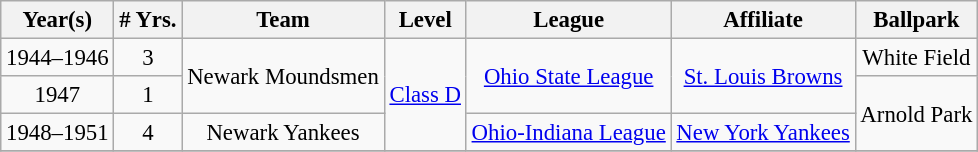<table class="wikitable" style="text-align:center; font-size: 95%;">
<tr>
<th>Year(s)</th>
<th># Yrs.</th>
<th>Team</th>
<th>Level</th>
<th>League</th>
<th>Affiliate</th>
<th>Ballpark</th>
</tr>
<tr>
<td>1944–1946</td>
<td>3</td>
<td rowspan=2>Newark Moundsmen</td>
<td rowspan=3><a href='#'>Class D</a></td>
<td Rowspan=2><a href='#'>Ohio State League</a></td>
<td Rowspan=2><a href='#'>St. Louis Browns</a></td>
<td>White Field</td>
</tr>
<tr>
<td>1947</td>
<td>1</td>
<td rowspan=2>Arnold Park</td>
</tr>
<tr>
<td>1948–1951</td>
<td>4</td>
<td>Newark Yankees</td>
<td><a href='#'>Ohio-Indiana League</a></td>
<td><a href='#'>New York Yankees</a></td>
</tr>
<tr>
</tr>
</table>
